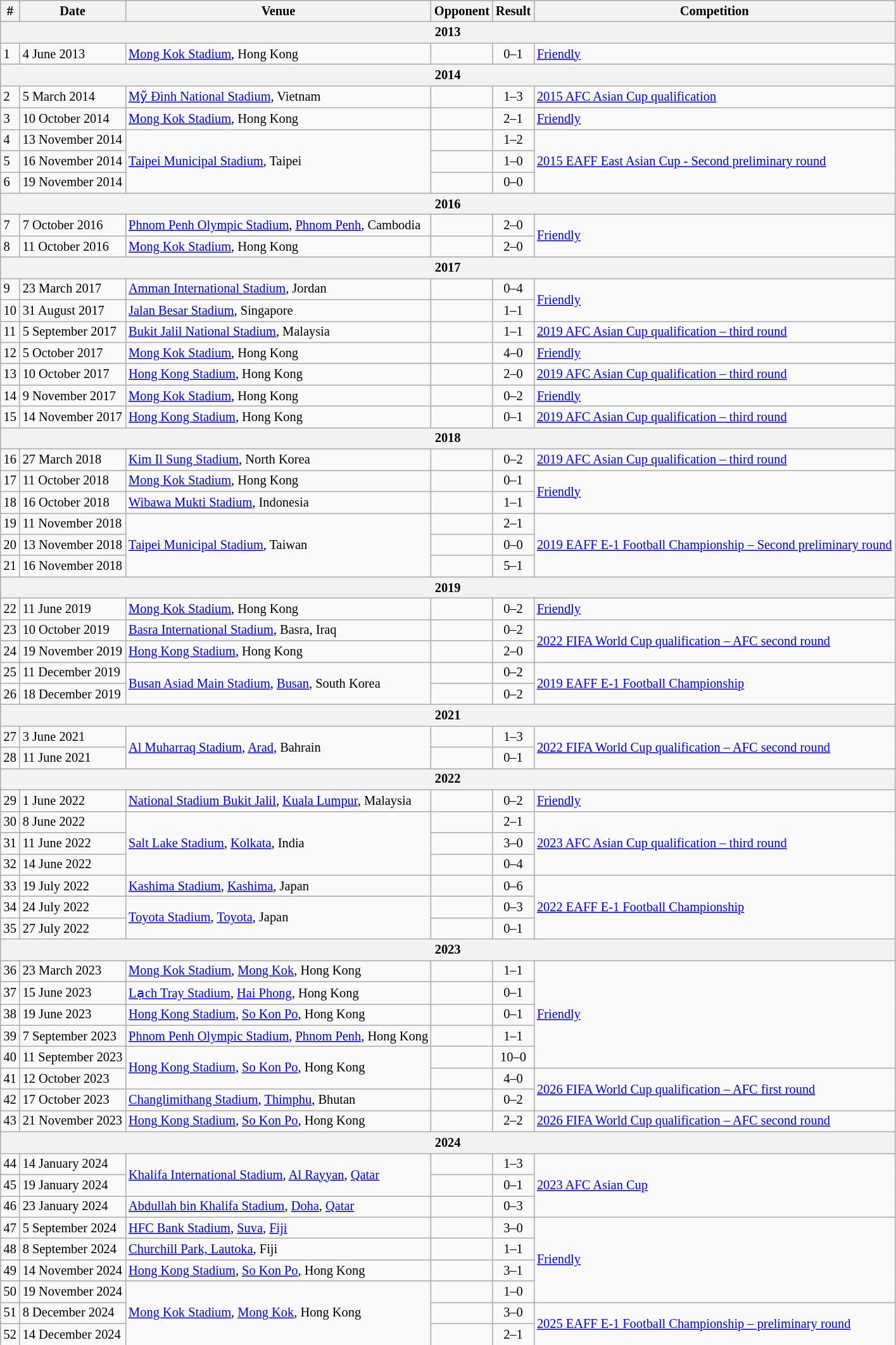<table class="wikitable collapsible collapsed" style="font-size:85%; text-align: left;">
<tr bgcolor="#CCCCCC" align="center">
<th>#</th>
<th>Date</th>
<th>Venue</th>
<th>Opponent</th>
<th>Result</th>
<th>Competition</th>
</tr>
<tr>
<th colspan="6">2013</th>
</tr>
<tr>
<td>1</td>
<td>4 June 2013</td>
<td><a href='#'>Mong Kok Stadium</a>, Hong Kong</td>
<td></td>
<td align=center>0–1</td>
<td><a href='#'>Friendly</a></td>
</tr>
<tr>
<th colspan="6">2014</th>
</tr>
<tr>
<td>2</td>
<td>5 March 2014</td>
<td><a href='#'>Mỹ Đình National Stadium</a>, Vietnam</td>
<td></td>
<td align=center>1–3</td>
<td><a href='#'>2015 AFC Asian Cup qualification</a></td>
</tr>
<tr>
<td>3</td>
<td>10 October 2014</td>
<td><a href='#'>Mong Kok Stadium</a>, Hong Kong</td>
<td></td>
<td align=center>2–1</td>
<td><a href='#'>Friendly</a></td>
</tr>
<tr>
<td>4</td>
<td>13 November 2014</td>
<td rowspan="3"><a href='#'>Taipei Municipal Stadium</a>, Taipei</td>
<td></td>
<td align=center>1–2</td>
<td rowspan="3"><a href='#'>2015 EAFF East Asian Cup - Second preliminary round</a></td>
</tr>
<tr>
<td>5</td>
<td>16 November 2014</td>
<td></td>
<td align=center>1–0</td>
</tr>
<tr>
<td>6</td>
<td>19 November 2014</td>
<td></td>
<td align=center>0–0</td>
</tr>
<tr>
<th colspan="6">2016</th>
</tr>
<tr>
<td>7</td>
<td>7 October 2016</td>
<td><a href='#'>Phnom Penh Olympic Stadium</a>, <a href='#'>Phnom Penh</a>, Cambodia</td>
<td></td>
<td align=center>2–0</td>
<td rowspan="2"><a href='#'>Friendly</a></td>
</tr>
<tr>
<td>8</td>
<td>11 October 2016</td>
<td><a href='#'>Mong Kok Stadium</a>, Hong Kong</td>
<td></td>
<td align=center>2–0</td>
</tr>
<tr>
<th colspan="6">2017</th>
</tr>
<tr>
<td>9</td>
<td>23 March 2017</td>
<td><a href='#'>Amman International Stadium</a>, Jordan</td>
<td></td>
<td align=center>0–4</td>
<td rowspan="2"><a href='#'>Friendly</a></td>
</tr>
<tr>
<td>10</td>
<td>31 August 2017</td>
<td><a href='#'>Jalan Besar Stadium</a>, Singapore</td>
<td></td>
<td align=center>1–1</td>
</tr>
<tr>
<td>11</td>
<td>5 September 2017</td>
<td><a href='#'>Bukit Jalil National Stadium</a>, Malaysia</td>
<td></td>
<td align=center>1–1</td>
<td><a href='#'>2019 AFC Asian Cup qualification – third round</a></td>
</tr>
<tr>
<td>12</td>
<td>5 October 2017</td>
<td><a href='#'>Mong Kok Stadium</a>, Hong Kong</td>
<td></td>
<td align=center>4–0</td>
<td><a href='#'>Friendly</a></td>
</tr>
<tr>
<td>13</td>
<td>10 October 2017</td>
<td><a href='#'>Hong Kong Stadium</a>, Hong Kong</td>
<td></td>
<td align=center>2–0</td>
<td><a href='#'>2019 AFC Asian Cup qualification – third round</a></td>
</tr>
<tr>
<td>14</td>
<td>9 November 2017</td>
<td><a href='#'>Mong Kok Stadium</a>, Hong Kong</td>
<td></td>
<td align=center>0–2</td>
<td><a href='#'>Friendly</a></td>
</tr>
<tr>
<td>15</td>
<td>14 November 2017</td>
<td><a href='#'>Hong Kong Stadium</a>, Hong Kong</td>
<td></td>
<td align=center>0–1</td>
<td><a href='#'>2019 AFC Asian Cup qualification – third round</a></td>
</tr>
<tr>
<th colspan="6">2018</th>
</tr>
<tr>
<td>16</td>
<td>27 March 2018</td>
<td><a href='#'>Kim Il Sung Stadium</a>, North Korea</td>
<td></td>
<td align=center>0–2</td>
<td><a href='#'>2019 AFC Asian Cup qualification – third round</a></td>
</tr>
<tr>
<td>17</td>
<td>11 October 2018</td>
<td><a href='#'>Mong Kok Stadium</a>, Hong Kong</td>
<td></td>
<td align=center>0–1</td>
<td rowspan="2"><a href='#'>Friendly</a></td>
</tr>
<tr>
<td>18</td>
<td>16 October 2018</td>
<td><a href='#'>Wibawa Mukti Stadium</a>, Indonesia</td>
<td></td>
<td align=center>1–1</td>
</tr>
<tr>
<td>19</td>
<td>11 November 2018</td>
<td rowspan="3"><a href='#'>Taipei Municipal Stadium</a>, Taiwan</td>
<td></td>
<td align=center>2–1</td>
<td rowspan="3"><a href='#'>2019 EAFF E-1 Football Championship – Second preliminary round</a></td>
</tr>
<tr>
<td>20</td>
<td>13 November 2018</td>
<td></td>
<td align=center>0–0</td>
</tr>
<tr>
<td>21</td>
<td>16 November 2018</td>
<td></td>
<td align=center>5–1</td>
</tr>
<tr>
<th colspan="6">2019</th>
</tr>
<tr>
<td>22</td>
<td>11 June 2019</td>
<td><a href='#'>Mong Kok Stadium</a>, Hong Kong</td>
<td></td>
<td align=center>0–2</td>
<td><a href='#'>Friendly</a></td>
</tr>
<tr>
<td>23</td>
<td>10 October 2019</td>
<td><a href='#'>Basra International Stadium</a>, Basra, Iraq</td>
<td></td>
<td align=center>0–2</td>
<td rowspan="2"><a href='#'>2022 FIFA World Cup qualification – AFC second round</a></td>
</tr>
<tr>
<td>24</td>
<td>19 November 2019</td>
<td><a href='#'>Hong Kong Stadium</a>, Hong Kong</td>
<td></td>
<td align=center>2–0</td>
</tr>
<tr>
<td>25</td>
<td>11 December 2019</td>
<td rowspan="2"><a href='#'>Busan Asiad Main Stadium</a>, <a href='#'>Busan</a>, South Korea</td>
<td></td>
<td align=center>0–2</td>
<td rowspan="2"><a href='#'>2019 EAFF E-1 Football Championship</a></td>
</tr>
<tr>
<td>26</td>
<td>18 December 2019</td>
<td></td>
<td align=center>0–2</td>
</tr>
<tr>
<th colspan="6">2021</th>
</tr>
<tr>
<td>27</td>
<td>3 June 2021</td>
<td rowspan="2"><a href='#'>Al Muharraq Stadium</a>, <a href='#'>Arad</a>, Bahrain</td>
<td></td>
<td align=center>1–3</td>
<td rowspan="2"><a href='#'>2022 FIFA World Cup qualification – AFC second round</a></td>
</tr>
<tr>
<td>28</td>
<td>11 June 2021</td>
<td></td>
<td align=center>0–1</td>
</tr>
<tr>
<th colspan="6">2022</th>
</tr>
<tr>
<td>29</td>
<td>1 June 2022</td>
<td><a href='#'>National Stadium Bukit Jalil</a>, <a href='#'>Kuala Lumpur</a>, Malaysia</td>
<td></td>
<td align=center>0–2</td>
<td><a href='#'>Friendly</a></td>
</tr>
<tr>
<td>30</td>
<td>8 June 2022</td>
<td rowspan="3"><a href='#'>Salt Lake Stadium</a>, <a href='#'>Kolkata</a>, India</td>
<td></td>
<td align=center>2–1</td>
<td rowspan="3"><a href='#'>2023 AFC Asian Cup qualification – third round</a></td>
</tr>
<tr>
<td>31</td>
<td>11 June 2022</td>
<td></td>
<td align=center>3–0</td>
</tr>
<tr>
<td>32</td>
<td>14 June 2022</td>
<td></td>
<td align=center>0–4</td>
</tr>
<tr>
<td>33</td>
<td>19 July 2022</td>
<td><a href='#'>Kashima Stadium</a>, <a href='#'>Kashima</a>, Japan</td>
<td></td>
<td align=center>0–6</td>
<td rowspan="3"><a href='#'>2022 EAFF E-1 Football Championship</a></td>
</tr>
<tr>
<td>34</td>
<td>24 July 2022</td>
<td rowspan="2"><a href='#'>Toyota Stadium</a>, <a href='#'>Toyota</a>, Japan</td>
<td></td>
<td align=center>0–3</td>
</tr>
<tr>
<td>35</td>
<td>27 July 2022</td>
<td></td>
<td align=center>0–1</td>
</tr>
<tr>
<th colspan="6">2023</th>
</tr>
<tr>
<td>36</td>
<td>23 March 2023</td>
<td><a href='#'>Mong Kok Stadium</a>, <a href='#'>Mong Kok</a>, Hong Kong</td>
<td></td>
<td align=center>1–1</td>
<td rowspan="5"><a href='#'>Friendly</a></td>
</tr>
<tr>
<td>37</td>
<td>15 June 2023</td>
<td><a href='#'>Lạch Tray Stadium</a>, <a href='#'>Hai Phong</a>, Hong Kong</td>
<td></td>
<td align=center>0–1</td>
</tr>
<tr>
<td>38</td>
<td>19 June 2023</td>
<td><a href='#'>Hong Kong Stadium</a>, <a href='#'>So Kon Po</a>, Hong Kong</td>
<td></td>
<td align=center>0–1</td>
</tr>
<tr>
<td>39</td>
<td>7 September 2023</td>
<td><a href='#'>Phnom Penh Olympic Stadium</a>, <a href='#'>Phnom Penh</a>, Hong Kong</td>
<td></td>
<td align=center>1–1</td>
</tr>
<tr>
<td>40</td>
<td>11 September 2023</td>
<td rowspan="2"><a href='#'>Hong Kong Stadium</a>, <a href='#'>So Kon Po</a>, Hong Kong</td>
<td></td>
<td align=center>10–0</td>
</tr>
<tr>
<td>41</td>
<td>12 October 2023</td>
<td></td>
<td align=center>4–0</td>
<td rowspan="2"><a href='#'>2026 FIFA World Cup qualification – AFC first round</a></td>
</tr>
<tr>
<td>42</td>
<td>17 October 2023</td>
<td><a href='#'>Changlimithang Stadium</a>, <a href='#'>Thimphu</a>, Bhutan</td>
<td></td>
<td align=center>0–2</td>
</tr>
<tr>
<td>43</td>
<td>21 November 2023</td>
<td><a href='#'>Hong Kong Stadium</a>, <a href='#'>So Kon Po</a>, Hong Kong</td>
<td></td>
<td align=center>2–2</td>
<td><a href='#'>2026 FIFA World Cup qualification – AFC second round</a></td>
</tr>
<tr>
<th colspan="6">2024</th>
</tr>
<tr>
<td>44</td>
<td>14 January 2024</td>
<td rowspan="2"><a href='#'>Khalifa International Stadium</a>, <a href='#'>Al Rayyan</a>, <a href='#'>Qatar</a></td>
<td></td>
<td align="center">1–3</td>
<td rowspan="3"><a href='#'>2023 AFC Asian Cup</a></td>
</tr>
<tr>
<td>45</td>
<td>19 January 2024</td>
<td></td>
<td align="center">0–1</td>
</tr>
<tr>
<td>46</td>
<td>23 January 2024</td>
<td><a href='#'>Abdullah bin Khalifa Stadium</a>, <a href='#'>Doha</a>, <a href='#'>Qatar</a></td>
<td></td>
<td align="center">0–3</td>
</tr>
<tr>
<td>47</td>
<td>5 September 2024</td>
<td><a href='#'>HFC Bank Stadium</a>, <a href='#'>Suva</a>, <a href='#'>Fiji</a></td>
<td></td>
<td align="center">3–0</td>
<td rowspan=4><a href='#'>Friendly</a></td>
</tr>
<tr>
<td>48</td>
<td>8 September 2024</td>
<td><a href='#'>Churchill Park, Lautoka</a>, Fiji</td>
<td></td>
<td align=center>1–1</td>
</tr>
<tr>
<td>49</td>
<td>14 November 2024</td>
<td><a href='#'>Hong Kong Stadium</a>, <a href='#'>So Kon Po</a>, Hong Kong</td>
<td></td>
<td align=center>3–1</td>
</tr>
<tr>
<td>50</td>
<td>19 November 2024</td>
<td rowspan=3><a href='#'>Mong Kok Stadium</a>, <a href='#'>Mong Kok</a>, Hong Kong</td>
<td></td>
<td align=center>1–0</td>
</tr>
<tr>
<td>51</td>
<td>8 December 2024</td>
<td></td>
<td align=center>3–0</td>
<td rowspan=2><a href='#'>2025 EAFF E-1 Football Championship – preliminary round</a></td>
</tr>
<tr>
<td>52</td>
<td>14 December 2024</td>
<td></td>
<td align=center>2–1</td>
</tr>
<tr>
</tr>
</table>
